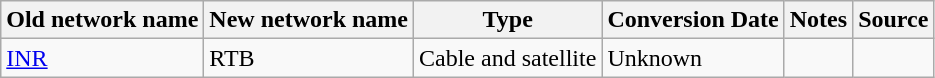<table class="wikitable">
<tr>
<th>Old network name</th>
<th>New network name</th>
<th>Type</th>
<th>Conversion Date</th>
<th>Notes</th>
<th>Source</th>
</tr>
<tr>
<td><a href='#'>INR</a></td>
<td>RTB</td>
<td>Cable and satellite</td>
<td>Unknown</td>
<td></td>
<td></td>
</tr>
</table>
